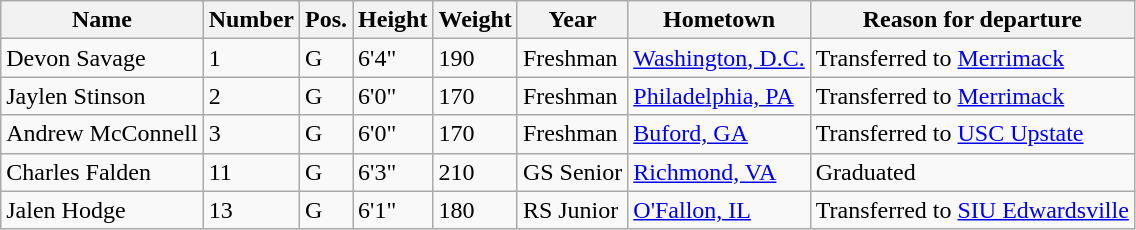<table class="wikitable sortable" border="1">
<tr>
<th>Name</th>
<th>Number</th>
<th>Pos.</th>
<th>Height</th>
<th>Weight</th>
<th>Year</th>
<th>Hometown</th>
<th class="wikitable">Reason for departure</th>
</tr>
<tr>
<td>Devon Savage</td>
<td>1</td>
<td>G</td>
<td>6'4"</td>
<td>190</td>
<td>Freshman</td>
<td><a href='#'>Washington, D.C.</a></td>
<td>Transferred to <a href='#'>Merrimack</a></td>
</tr>
<tr>
<td>Jaylen Stinson</td>
<td>2</td>
<td>G</td>
<td>6'0"</td>
<td>170</td>
<td>Freshman</td>
<td><a href='#'>Philadelphia, PA</a></td>
<td>Transferred to <a href='#'>Merrimack</a></td>
</tr>
<tr>
<td>Andrew McConnell</td>
<td>3</td>
<td>G</td>
<td>6'0"</td>
<td>170</td>
<td>Freshman</td>
<td><a href='#'>Buford, GA</a></td>
<td>Transferred to <a href='#'>USC Upstate</a></td>
</tr>
<tr>
<td>Charles Falden</td>
<td>11</td>
<td>G</td>
<td>6'3"</td>
<td>210</td>
<td>GS Senior</td>
<td><a href='#'>Richmond, VA</a></td>
<td>Graduated</td>
</tr>
<tr>
<td>Jalen Hodge</td>
<td>13</td>
<td>G</td>
<td>6'1"</td>
<td>180</td>
<td>RS Junior</td>
<td><a href='#'>O'Fallon, IL</a></td>
<td>Transferred to <a href='#'>SIU Edwardsville</a></td>
</tr>
</table>
